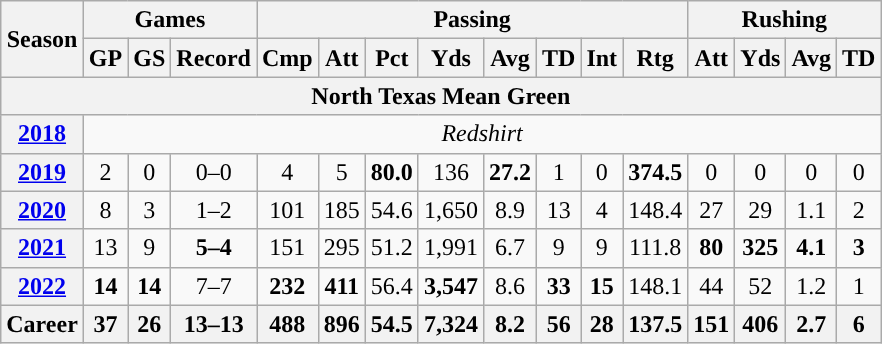<table class="wikitable" style="text-align:center;">
<tr>
<th rowspan="2">Season</th>
<th colspan="3">Games</th>
<th colspan="8">Passing</th>
<th colspan="5">Rushing</th>
</tr>
<tr>
<th>GP</th>
<th>GS</th>
<th>Record</th>
<th>Cmp</th>
<th>Att</th>
<th>Pct</th>
<th>Yds</th>
<th>Avg</th>
<th>TD</th>
<th>Int</th>
<th>Rtg</th>
<th>Att</th>
<th>Yds</th>
<th>Avg</th>
<th>TD</th>
</tr>
<tr>
<th colspan="16">North Texas Mean Green</th>
</tr>
<tr>
<th><a href='#'>2018</a></th>
<td colspan="15"><em>Redshirt </em></td>
</tr>
<tr>
<th><a href='#'>2019</a></th>
<td>2</td>
<td>0</td>
<td>0–0</td>
<td>4</td>
<td>5</td>
<td><strong>80.0</strong></td>
<td>136</td>
<td><strong>27.2</strong></td>
<td>1</td>
<td>0</td>
<td><strong>374.5</strong></td>
<td>0</td>
<td>0</td>
<td>0</td>
<td>0</td>
</tr>
<tr>
<th><a href='#'>2020</a></th>
<td>8</td>
<td>3</td>
<td>1–2</td>
<td>101</td>
<td>185</td>
<td>54.6</td>
<td>1,650</td>
<td>8.9</td>
<td>13</td>
<td>4</td>
<td>148.4</td>
<td>27</td>
<td>29</td>
<td>1.1</td>
<td>2</td>
</tr>
<tr>
<th><a href='#'>2021</a></th>
<td>13</td>
<td>9</td>
<td><strong>5–4</strong></td>
<td>151</td>
<td>295</td>
<td>51.2</td>
<td>1,991</td>
<td>6.7</td>
<td>9</td>
<td>9</td>
<td>111.8</td>
<td><strong>80</strong></td>
<td><strong>325</strong></td>
<td><strong>4.1</strong></td>
<td><strong>3</strong></td>
</tr>
<tr>
<th><a href='#'>2022</a></th>
<td><strong>14</strong></td>
<td><strong>14</strong></td>
<td>7–7</td>
<td><strong>232</strong></td>
<td><strong>411</strong></td>
<td>56.4</td>
<td><strong>3,547</strong></td>
<td>8.6</td>
<td><strong>33</strong></td>
<td><strong>15</strong></td>
<td>148.1</td>
<td>44</td>
<td>52</td>
<td>1.2</td>
<td>1</td>
</tr>
<tr>
<th>Career</th>
<th>37</th>
<th>26</th>
<th>13–13</th>
<th>488</th>
<th>896</th>
<th>54.5</th>
<th>7,324</th>
<th>8.2</th>
<th>56</th>
<th>28</th>
<th>137.5</th>
<th>151</th>
<th>406</th>
<th>2.7</th>
<th>6</th>
</tr>
</table>
